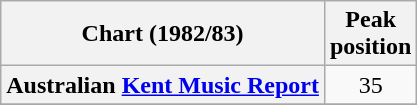<table class="wikitable sortable plainrowheaders">
<tr>
<th>Chart (1982/83)</th>
<th>Peak<br>position</th>
</tr>
<tr>
<th scope="row">Australian <a href='#'>Kent Music Report</a></th>
<td style="text-align:center;">35</td>
</tr>
<tr>
</tr>
</table>
